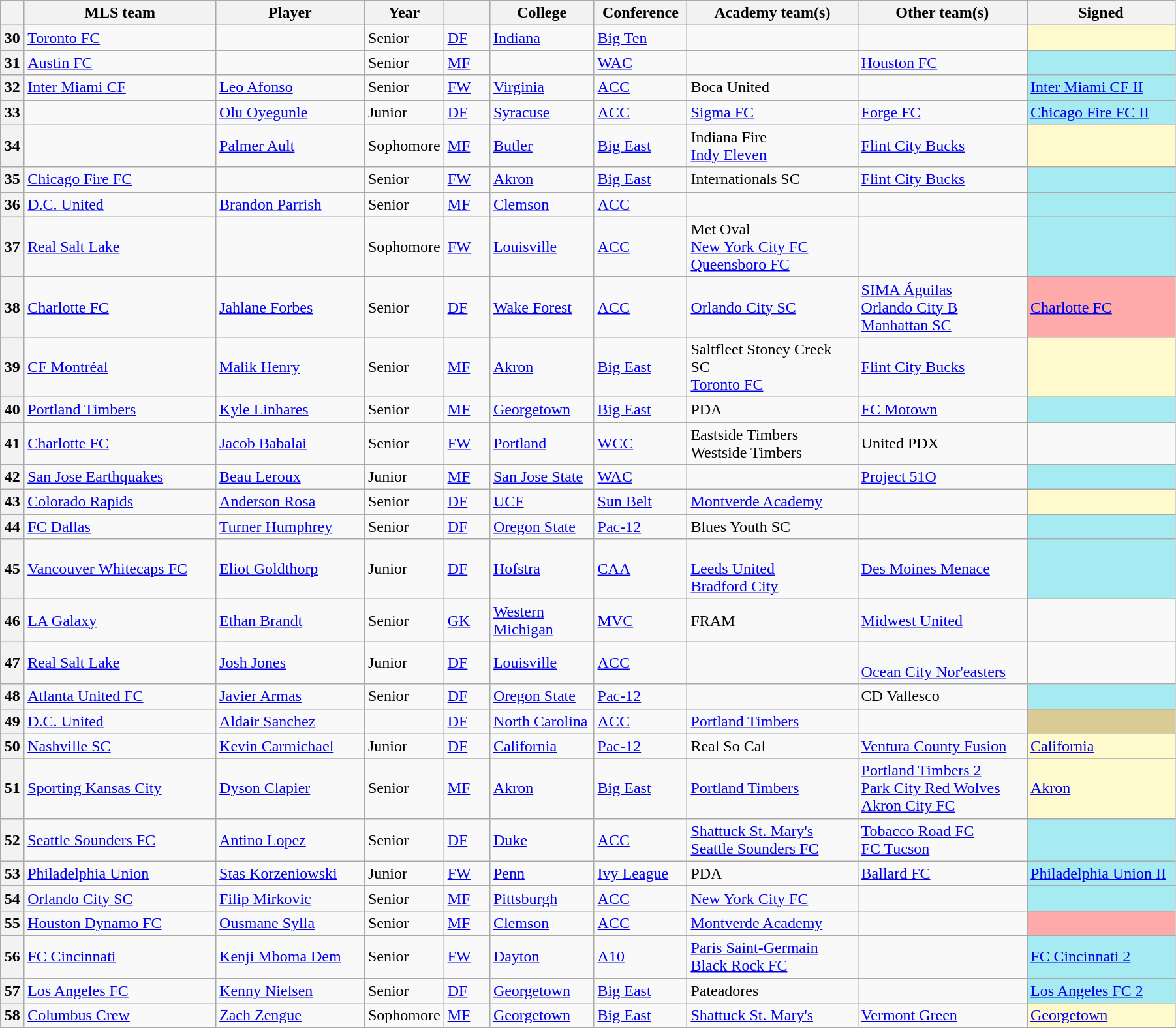<table class="wikitable sortable" style="width:95%">
<tr>
<th width=2%></th>
<th width=17%>MLS team</th>
<th width=13%>Player</th>
<th width=4%>Year</th>
<th width=4%></th>
<th width="9%">College</th>
<th width=8%>Conference</th>
<th width="15%">Academy team(s)</th>
<th width="15%">Other team(s)</th>
<th width=15%>Signed</th>
</tr>
<tr>
<th>30</th>
<td><a href='#'>Toronto FC</a></td>
<td></td>
<td>Senior</td>
<td><a href='#'>DF</a></td>
<td><a href='#'>Indiana</a></td>
<td><a href='#'>Big Ten</a></td>
<td></td>
<td></td>
<td style="background:#FFFACD;"></td>
</tr>
<tr>
<th>31</th>
<td><a href='#'>Austin FC</a></td>
<td></td>
<td>Senior</td>
<td><a href='#'>MF</a></td>
<td></td>
<td><a href='#'>WAC</a></td>
<td></td>
<td><a href='#'>Houston FC</a></td>
<td style="background:#A6EBF1;"></td>
</tr>
<tr>
<th>32</th>
<td><a href='#'>Inter Miami CF</a></td>
<td> <a href='#'>Leo Afonso</a></td>
<td>Senior</td>
<td><a href='#'>FW</a></td>
<td><a href='#'>Virginia</a></td>
<td><a href='#'>ACC</a></td>
<td>Boca United<br></td>
<td></td>
<td style="background:#A6EBF1;"> <a href='#'>Inter Miami CF II</a></td>
</tr>
<tr>
<th>33</th>
<td></td>
<td> <a href='#'>Olu Oyegunle</a></td>
<td>Junior</td>
<td><a href='#'>DF</a></td>
<td><a href='#'>Syracuse</a></td>
<td><a href='#'>ACC</a></td>
<td><a href='#'>Sigma FC</a></td>
<td><a href='#'>Forge FC</a></td>
<td style="background:#A6EBF1;"> <a href='#'>Chicago Fire FC II</a></td>
</tr>
<tr>
<th>34</th>
<td></td>
<td> <a href='#'>Palmer Ault</a></td>
<td>Sophomore</td>
<td><a href='#'>MF</a></td>
<td><a href='#'>Butler</a></td>
<td><a href='#'>Big East</a></td>
<td>Indiana Fire<br><a href='#'>Indy Eleven</a></td>
<td><a href='#'>Flint City Bucks</a></td>
<td style="background:#FFFACD;"></td>
</tr>
<tr>
<th>35</th>
<td><a href='#'>Chicago Fire FC</a></td>
<td></td>
<td>Senior</td>
<td><a href='#'>FW</a></td>
<td><a href='#'>Akron</a></td>
<td><a href='#'>Big East</a></td>
<td>Internationals SC</td>
<td><a href='#'>Flint City Bucks</a></td>
<td style="background:#A6EBF1;"></td>
</tr>
<tr>
<th>36</th>
<td><a href='#'>D.C. United</a></td>
<td> <a href='#'>Brandon Parrish</a></td>
<td>Senior</td>
<td><a href='#'>MF</a></td>
<td><a href='#'>Clemson</a></td>
<td><a href='#'>ACC</a></td>
<td></td>
<td></td>
<td style="background:#A6EBF1;"></td>
</tr>
<tr>
<th>37</th>
<td><a href='#'>Real Salt Lake</a></td>
<td></td>
<td>Sophomore</td>
<td><a href='#'>FW</a></td>
<td><a href='#'>Louisville</a></td>
<td><a href='#'>ACC</a></td>
<td>Met Oval<br><a href='#'>New York City FC</a><br><a href='#'>Queensboro FC</a></td>
<td></td>
<td style="background:#A6EBF1;"></td>
</tr>
<tr>
<th>38</th>
<td><a href='#'>Charlotte FC</a></td>
<td> <a href='#'>Jahlane Forbes</a></td>
<td>Senior</td>
<td><a href='#'>DF</a></td>
<td><a href='#'>Wake Forest</a></td>
<td><a href='#'>ACC</a></td>
<td><a href='#'>Orlando City SC</a></td>
<td><a href='#'>SIMA Águilas</a><br><a href='#'>Orlando City B</a><br><a href='#'>Manhattan SC</a></td>
<td style="background:#FEAAAA;"> <a href='#'>Charlotte FC</a></td>
</tr>
<tr>
<th>39</th>
<td><a href='#'>CF Montréal</a></td>
<td> <a href='#'>Malik Henry</a></td>
<td>Senior</td>
<td><a href='#'>MF</a></td>
<td><a href='#'>Akron</a></td>
<td><a href='#'>Big East</a></td>
<td>Saltfleet Stoney Creek SC<br><a href='#'>Toronto FC</a></td>
<td><a href='#'>Flint City Bucks</a></td>
<td style="background:#FFFACD;"></td>
</tr>
<tr>
<th>40</th>
<td><a href='#'>Portland Timbers</a></td>
<td> <a href='#'>Kyle Linhares</a></td>
<td>Senior</td>
<td><a href='#'>MF</a></td>
<td><a href='#'>Georgetown</a></td>
<td><a href='#'>Big East</a></td>
<td>PDA</td>
<td><a href='#'>FC Motown</a></td>
<td style="background:#A6EBF1;"></td>
</tr>
<tr>
<th>41</th>
<td><a href='#'>Charlotte FC</a></td>
<td> <a href='#'>Jacob Babalai</a></td>
<td>Senior</td>
<td><a href='#'>FW</a></td>
<td><a href='#'>Portland</a></td>
<td><a href='#'>WCC</a></td>
<td>Eastside Timbers<br>Westside Timbers</td>
<td>United PDX</td>
<td></td>
</tr>
<tr>
<th>42</th>
<td><a href='#'>San Jose Earthquakes</a></td>
<td> <a href='#'>Beau Leroux</a></td>
<td>Junior</td>
<td><a href='#'>MF</a></td>
<td><a href='#'>San Jose State</a></td>
<td><a href='#'>WAC</a></td>
<td></td>
<td><a href='#'>Project 51O</a></td>
<td style="background:#A6EBF1;"></td>
</tr>
<tr>
<th>43</th>
<td><a href='#'>Colorado Rapids</a></td>
<td> <a href='#'>Anderson Rosa</a></td>
<td>Senior</td>
<td><a href='#'>DF</a></td>
<td><a href='#'>UCF</a></td>
<td><a href='#'>Sun Belt</a></td>
<td><a href='#'>Montverde Academy</a></td>
<td></td>
<td style="background:#FFFACD;"></td>
</tr>
<tr>
<th>44</th>
<td><a href='#'>FC Dallas</a></td>
<td> <a href='#'>Turner Humphrey</a></td>
<td>Senior</td>
<td><a href='#'>DF</a></td>
<td><a href='#'>Oregon State</a></td>
<td><a href='#'>Pac-12</a></td>
<td>Blues Youth SC</td>
<td></td>
<td style="background:#A6EBF1;"></td>
</tr>
<tr>
<th>45</th>
<td><a href='#'>Vancouver Whitecaps FC</a></td>
<td> <a href='#'>Eliot Goldthorp</a></td>
<td>Junior</td>
<td><a href='#'>DF</a></td>
<td><a href='#'>Hofstra</a></td>
<td><a href='#'>CAA</a></td>
<td><br><a href='#'>Leeds United</a><br><a href='#'>Bradford City</a></td>
<td><a href='#'>Des Moines Menace</a></td>
<td style="background:#A6EBF1;"></td>
</tr>
<tr>
<th>46</th>
<td><a href='#'>LA Galaxy</a></td>
<td> <a href='#'>Ethan Brandt</a></td>
<td>Senior</td>
<td><a href='#'>GK</a></td>
<td><a href='#'>Western Michigan</a></td>
<td><a href='#'>MVC</a></td>
<td>FRAM</td>
<td><a href='#'>Midwest United</a></td>
<td></td>
</tr>
<tr>
<th>47</th>
<td><a href='#'>Real Salt Lake</a></td>
<td> <a href='#'>Josh Jones</a></td>
<td>Junior</td>
<td><a href='#'>DF</a></td>
<td><a href='#'>Louisville</a></td>
<td><a href='#'>ACC</a></td>
<td></td>
<td><br><a href='#'>Ocean City Nor'easters</a></td>
<td></td>
</tr>
<tr>
<th>48</th>
<td><a href='#'>Atlanta United FC</a></td>
<td> <a href='#'>Javier Armas</a></td>
<td>Senior</td>
<td><a href='#'>DF</a></td>
<td><a href='#'>Oregon State</a></td>
<td><a href='#'>Pac-12</a></td>
<td></td>
<td>CD Vallesco</td>
<td style="background:#A6EBF1;"></td>
</tr>
<tr>
<th>49</th>
<td><a href='#'>D.C. United</a></td>
<td> <a href='#'>Aldair Sanchez</a></td>
<td></td>
<td><a href='#'>DF</a></td>
<td><a href='#'>North Carolina</a></td>
<td><a href='#'>ACC</a></td>
<td><a href='#'>Portland Timbers</a></td>
<td></td>
<td style="background:#DACB95;"></td>
</tr>
<tr>
<th>50</th>
<td><a href='#'>Nashville SC</a></td>
<td> <a href='#'>Kevin Carmichael</a></td>
<td>Junior</td>
<td><a href='#'>DF</a></td>
<td><a href='#'>California</a></td>
<td><a href='#'>Pac-12</a></td>
<td>Real So Cal</td>
<td><a href='#'>Ventura County Fusion</a></td>
<td style="background:#FFFACD;"> <a href='#'>California</a></td>
</tr>
<tr>
</tr>
<tr>
<th>51</th>
<td><a href='#'>Sporting Kansas City</a></td>
<td> <a href='#'>Dyson Clapier</a></td>
<td>Senior</td>
<td><a href='#'>MF</a></td>
<td><a href='#'>Akron</a></td>
<td><a href='#'>Big East</a></td>
<td><a href='#'>Portland Timbers</a></td>
<td><a href='#'>Portland Timbers 2</a><br><a href='#'>Park City Red Wolves</a><br><a href='#'>Akron City FC</a></td>
<td style="background:#FFFACD;"> <a href='#'>Akron</a></td>
</tr>
<tr>
<th>52</th>
<td><a href='#'>Seattle Sounders FC</a></td>
<td> <a href='#'>Antino Lopez</a></td>
<td>Senior</td>
<td><a href='#'>DF</a></td>
<td><a href='#'>Duke</a></td>
<td><a href='#'>ACC</a></td>
<td><a href='#'>Shattuck St. Mary's</a><br><a href='#'>Seattle Sounders FC</a></td>
<td><a href='#'>Tobacco Road FC</a><br><a href='#'>FC Tucson</a></td>
<td style="background:#A6EBF1;"></td>
</tr>
<tr>
<th>53</th>
<td><a href='#'>Philadelphia Union</a></td>
<td> <a href='#'>Stas Korzeniowski</a></td>
<td>Junior</td>
<td><a href='#'>FW</a></td>
<td><a href='#'>Penn</a></td>
<td><a href='#'>Ivy League</a></td>
<td>PDA</td>
<td><a href='#'>Ballard FC</a></td>
<td style="background:#A6EBF1;"> <a href='#'>Philadelphia Union II</a></td>
</tr>
<tr>
<th>54</th>
<td><a href='#'>Orlando City SC</a></td>
<td> <a href='#'>Filip Mirkovic</a></td>
<td>Senior</td>
<td><a href='#'>MF</a></td>
<td><a href='#'>Pittsburgh</a></td>
<td><a href='#'>ACC</a></td>
<td><a href='#'>New York City FC</a></td>
<td></td>
<td style="background:#A6EBF1;"></td>
</tr>
<tr>
<th>55</th>
<td><a href='#'>Houston Dynamo FC</a></td>
<td> <a href='#'>Ousmane Sylla</a></td>
<td>Senior</td>
<td><a href='#'>MF</a></td>
<td><a href='#'>Clemson</a></td>
<td><a href='#'>ACC</a></td>
<td><a href='#'>Montverde Academy</a></td>
<td></td>
<td style="background:#FEAAAA;"></td>
</tr>
<tr>
<th>56</th>
<td><a href='#'>FC Cincinnati</a></td>
<td> <a href='#'>Kenji Mboma Dem</a></td>
<td>Senior</td>
<td><a href='#'>FW</a></td>
<td><a href='#'>Dayton</a></td>
<td><a href='#'>A10</a></td>
<td><a href='#'>Paris Saint-Germain</a><br><a href='#'>Black Rock FC</a></td>
<td></td>
<td style="background:#A6EBF1;"> <a href='#'>FC Cincinnati 2</a></td>
</tr>
<tr>
<th>57</th>
<td><a href='#'>Los Angeles FC</a></td>
<td> <a href='#'>Kenny Nielsen</a></td>
<td>Senior</td>
<td><a href='#'>DF</a></td>
<td><a href='#'>Georgetown</a></td>
<td><a href='#'>Big East</a></td>
<td>Pateadores</td>
<td></td>
<td style="background:#A6EBF1;"> <a href='#'>Los Angeles FC 2</a></td>
</tr>
<tr>
<th>58</th>
<td><a href='#'>Columbus Crew</a></td>
<td> <a href='#'>Zach Zengue</a></td>
<td>Sophomore</td>
<td><a href='#'>MF</a></td>
<td><a href='#'>Georgetown</a></td>
<td><a href='#'>Big East</a></td>
<td><a href='#'>Shattuck St. Mary's</a></td>
<td><a href='#'>Vermont Green</a></td>
<td style="background:#FFFACD;"> <a href='#'>Georgetown</a></td>
</tr>
</table>
